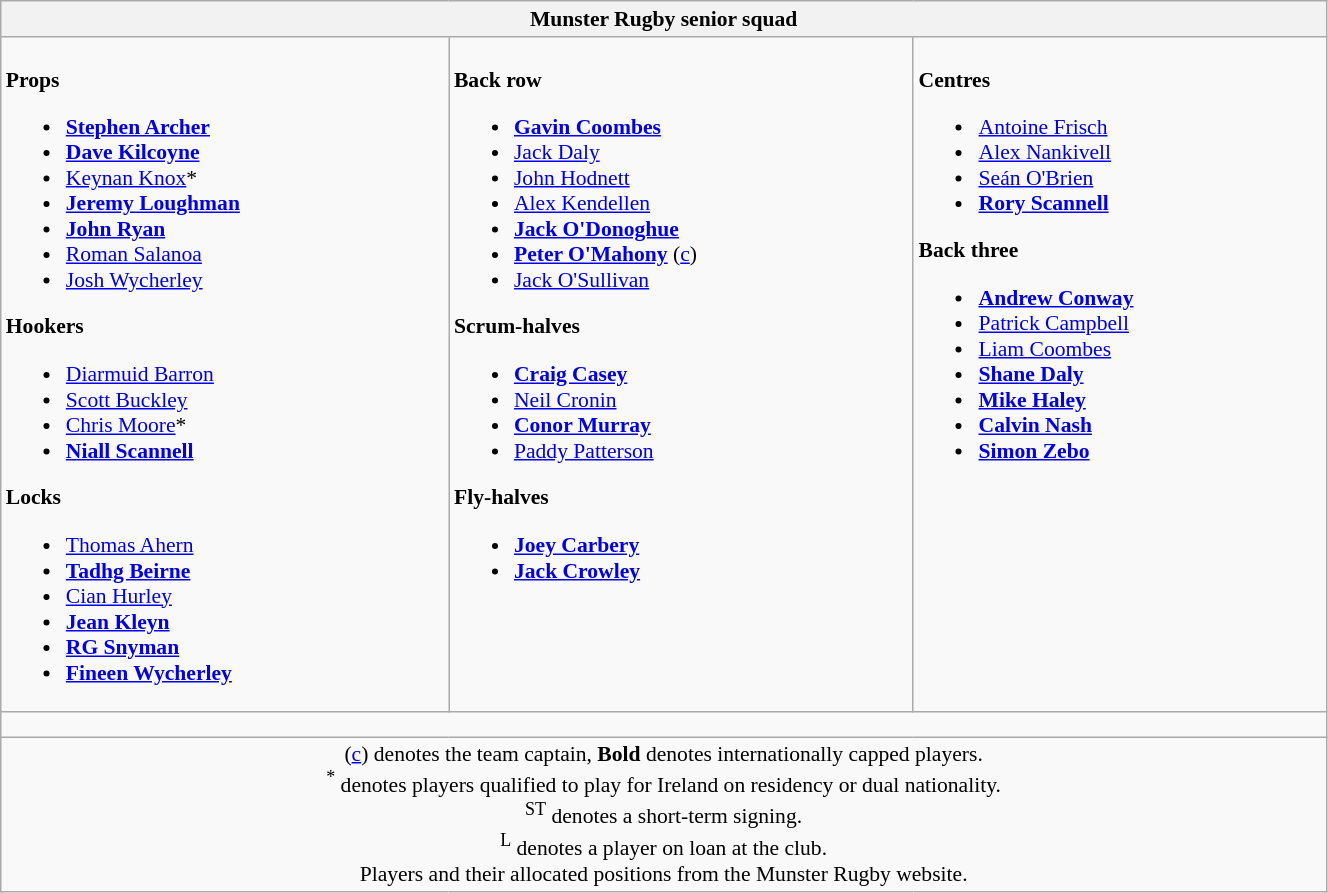<table class="wikitable" style="text-align:left; font-size:90%; width:70%">
<tr>
<th colspan="100%">Munster Rugby senior squad</th>
</tr>
<tr valign="top">
<td><br><strong>Props</strong><ul><li> <strong><a href='#'>Stephen Archer</a></strong></li><li> <strong><a href='#'>Dave Kilcoyne</a></strong></li><li> <a href='#'>Keynan Knox</a>*</li><li> <strong><a href='#'>Jeremy Loughman</a></strong></li><li> <strong><a href='#'>John Ryan</a></strong></li><li> <a href='#'>Roman Salanoa</a></li><li> <a href='#'>Josh Wycherley</a></li></ul><strong>Hookers</strong><ul><li> <a href='#'>Diarmuid Barron</a></li><li> <a href='#'>Scott Buckley</a></li><li> <a href='#'>Chris Moore</a>*</li><li> <strong><a href='#'>Niall Scannell</a></strong></li></ul><strong>Locks</strong><ul><li> <a href='#'>Thomas Ahern</a></li><li> <strong><a href='#'>Tadhg Beirne</a></strong></li><li> <a href='#'>Cian Hurley</a></li><li> <strong><a href='#'>Jean Kleyn</a></strong></li><li> <strong><a href='#'>RG Snyman</a></strong></li><li> <strong><a href='#'>Fineen Wycherley</a></strong></li></ul></td>
<td><br><strong>Back row</strong><ul><li> <strong><a href='#'>Gavin Coombes</a></strong></li><li> <a href='#'>Jack Daly</a></li><li> <a href='#'>John Hodnett</a></li><li> <a href='#'>Alex Kendellen</a></li><li> <strong><a href='#'>Jack O'Donoghue</a></strong></li><li> <strong><a href='#'>Peter O'Mahony</a></strong> (<a href='#'>c</a>)</li><li> <a href='#'>Jack O'Sullivan</a></li></ul><strong>Scrum-halves</strong><ul><li> <strong><a href='#'>Craig Casey</a></strong></li><li> <a href='#'>Neil Cronin</a></li><li> <strong><a href='#'>Conor Murray</a></strong></li><li> <a href='#'>Paddy Patterson</a></li></ul><strong>Fly-halves</strong><ul><li> <strong><a href='#'>Joey Carbery</a></strong></li><li> <strong><a href='#'>Jack Crowley</a></strong></li></ul></td>
<td><br><strong>Centres</strong><ul><li> <a href='#'>Antoine Frisch</a></li><li> <a href='#'>Alex Nankivell</a></li><li> <a href='#'>Seán O'Brien</a></li><li> <strong><a href='#'>Rory Scannell</a></strong></li></ul><strong>Back three</strong><ul><li> <strong><a href='#'>Andrew Conway</a></strong></li><li> <a href='#'>Patrick Campbell</a></li><li> <a href='#'>Liam Coombes</a></li><li> <strong><a href='#'>Shane Daly</a></strong></li><li> <strong><a href='#'>Mike Haley</a></strong></li><li> <strong><a href='#'>Calvin Nash</a></strong></li><li> <strong><a href='#'>Simon Zebo</a></strong></li></ul></td>
</tr>
<tr>
<td colspan="100%" style="height: 10px;"></td>
</tr>
<tr>
<td colspan="100%" style="text-align:center;">(<a href='#'>c</a>) denotes the team captain, <strong>Bold</strong> denotes internationally capped players. <br> <sup>*</sup> denotes players qualified to play for Ireland on residency or dual nationality. <br> <sup>ST</sup> denotes a short-term signing.<br> <sup>L</sup> denotes a player on loan at the club. <br> Players and their allocated positions from the Munster Rugby website.</td>
</tr>
</table>
